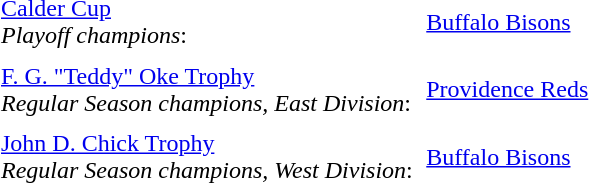<table cellpadding="3" cellspacing="3">
<tr>
<td><a href='#'>Calder Cup</a><br><em>Playoff champions</em>:</td>
<td><a href='#'>Buffalo Bisons</a></td>
</tr>
<tr>
<td><a href='#'>F. G. "Teddy" Oke Trophy</a><br><em>Regular Season champions, East Division</em>:</td>
<td><a href='#'>Providence Reds</a></td>
</tr>
<tr>
<td><a href='#'>John D. Chick Trophy</a><br><em>Regular Season champions, West Division</em>:</td>
<td><a href='#'>Buffalo Bisons</a></td>
</tr>
</table>
